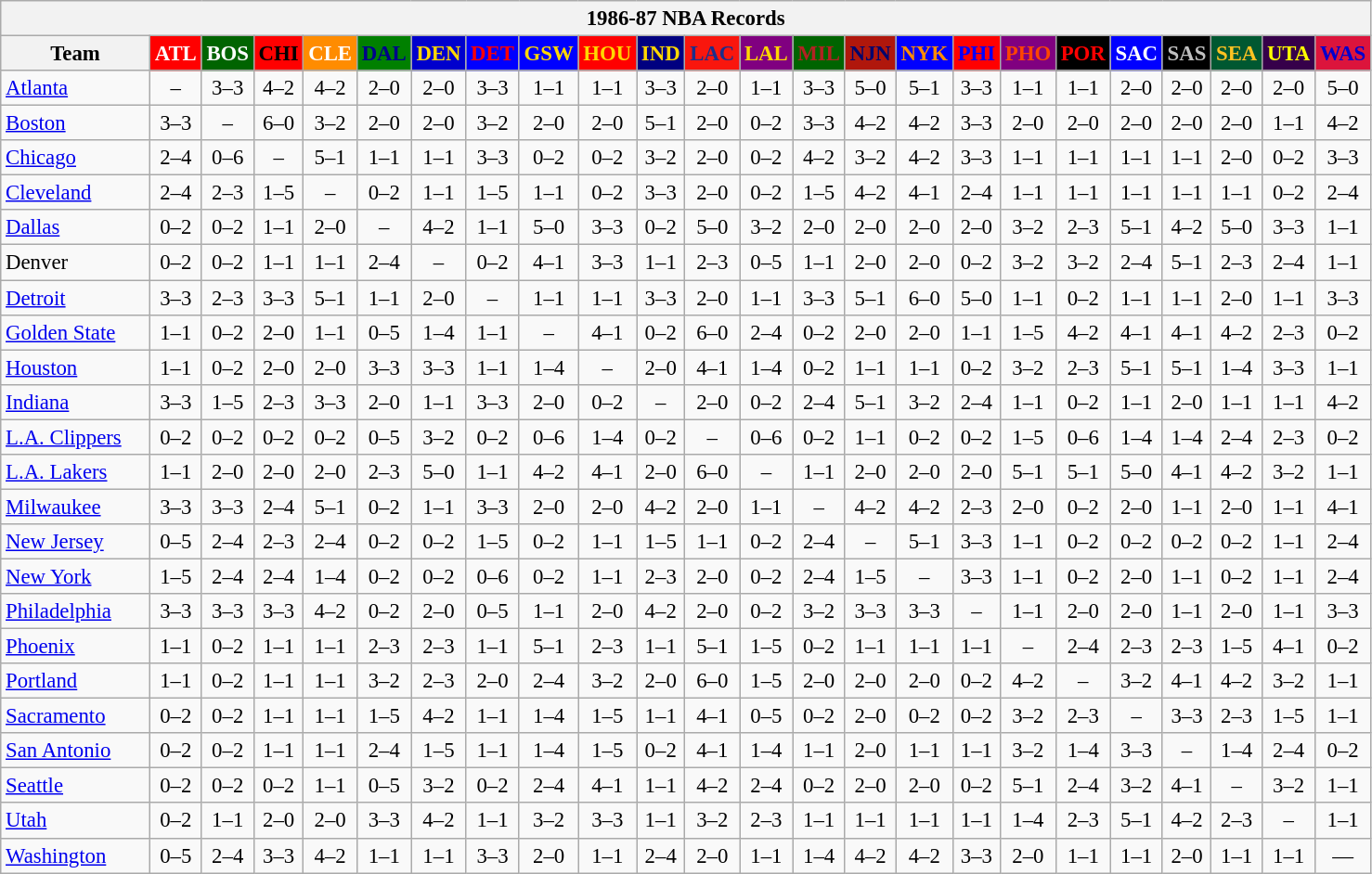<table class="wikitable" style="font-size:95%; text-align:center;">
<tr>
<th colspan=24>1986-87 NBA Records</th>
</tr>
<tr>
<th width=100>Team</th>
<th style="background:#FF0000;color:#FFFFFF;width=35">ATL</th>
<th style="background:#006400;color:#FFFFFF;width=35">BOS</th>
<th style="background:#FF0000;color:#000000;width=35">CHI</th>
<th style="background:#FF8C00;color:#FFFFFF;width=35">CLE</th>
<th style="background:#008000;color:#00008B;width=35">DAL</th>
<th style="background:#0000CD;color:#FFD700;width=35">DEN</th>
<th style="background:#0000FF;color:#FF0000;width=35">DET</th>
<th style="background:#0000FF;color:#FFD700;width=35">GSW</th>
<th style="background:#FF0000;color:#FFD700;width=35">HOU</th>
<th style="background:#000080;color:#FFD700;width=35">IND</th>
<th style="background:#F9160D;color:#1A2E8B;width=35">LAC</th>
<th style="background:#800080;color:#FFD700;width=35">LAL</th>
<th style="background:#006400;color:#B22222;width=35">MIL</th>
<th style="background:#B0170C;color:#00056D;width=35">NJN</th>
<th style="background:#0000FF;color:#FF8C00;width=35">NYK</th>
<th style="background:#FF0000;color:#0000FF;width=35">PHI</th>
<th style="background:#800080;color:#FF4500;width=35">PHO</th>
<th style="background:#000000;color:#FF0000;width=35">POR</th>
<th style="background:#0000FF;color:#FFFFFF;width=35">SAC</th>
<th style="background:#000000;color:#C0C0C0;width=35">SAS</th>
<th style="background:#005831;color:#FFC322;width=35">SEA</th>
<th style="background:#36004A;color:#FFFF00;width=35">UTA</th>
<th style="background:#DC143C;color:#0000CD;width=35">WAS</th>
</tr>
<tr>
<td style="text-align:left;"><a href='#'>Atlanta</a></td>
<td>–</td>
<td>3–3</td>
<td>4–2</td>
<td>4–2</td>
<td>2–0</td>
<td>2–0</td>
<td>3–3</td>
<td>1–1</td>
<td>1–1</td>
<td>3–3</td>
<td>2–0</td>
<td>1–1</td>
<td>3–3</td>
<td>5–0</td>
<td>5–1</td>
<td>3–3</td>
<td>1–1</td>
<td>1–1</td>
<td>2–0</td>
<td>2–0</td>
<td>2–0</td>
<td>2–0</td>
<td>5–0</td>
</tr>
<tr>
<td style="text-align:left;"><a href='#'>Boston</a></td>
<td>3–3</td>
<td>–</td>
<td>6–0</td>
<td>3–2</td>
<td>2–0</td>
<td>2–0</td>
<td>3–2</td>
<td>2–0</td>
<td>2–0</td>
<td>5–1</td>
<td>2–0</td>
<td>0–2</td>
<td>3–3</td>
<td>4–2</td>
<td>4–2</td>
<td>3–3</td>
<td>2–0</td>
<td>2–0</td>
<td>2–0</td>
<td>2–0</td>
<td>2–0</td>
<td>1–1</td>
<td>4–2</td>
</tr>
<tr>
<td style="text-align:left;"><a href='#'>Chicago</a></td>
<td>2–4</td>
<td>0–6</td>
<td>–</td>
<td>5–1</td>
<td>1–1</td>
<td>1–1</td>
<td>3–3</td>
<td>0–2</td>
<td>0–2</td>
<td>3–2</td>
<td>2–0</td>
<td>0–2</td>
<td>4–2</td>
<td>3–2</td>
<td>4–2</td>
<td>3–3</td>
<td>1–1</td>
<td>1–1</td>
<td>1–1</td>
<td>1–1</td>
<td>2–0</td>
<td>0–2</td>
<td>3–3</td>
</tr>
<tr>
<td style="text-align:left;"><a href='#'>Cleveland</a></td>
<td>2–4</td>
<td>2–3</td>
<td>1–5</td>
<td>–</td>
<td>0–2</td>
<td>1–1</td>
<td>1–5</td>
<td>1–1</td>
<td>0–2</td>
<td>3–3</td>
<td>2–0</td>
<td>0–2</td>
<td>1–5</td>
<td>4–2</td>
<td>4–1</td>
<td>2–4</td>
<td>1–1</td>
<td>1–1</td>
<td>1–1</td>
<td>1–1</td>
<td>1–1</td>
<td>0–2</td>
<td>2–4</td>
</tr>
<tr>
<td style="text-align:left;"><a href='#'>Dallas</a></td>
<td>0–2</td>
<td>0–2</td>
<td>1–1</td>
<td>2–0</td>
<td>–</td>
<td>4–2</td>
<td>1–1</td>
<td>5–0</td>
<td>3–3</td>
<td>0–2</td>
<td>5–0</td>
<td>3–2</td>
<td>2–0</td>
<td>2–0</td>
<td>2–0</td>
<td>2–0</td>
<td>3–2</td>
<td>2–3</td>
<td>5–1</td>
<td>4–2</td>
<td>5–0</td>
<td>3–3</td>
<td>1–1</td>
</tr>
<tr>
<td style="text-align:left;">Denver</td>
<td>0–2</td>
<td>0–2</td>
<td>1–1</td>
<td>1–1</td>
<td>2–4</td>
<td>–</td>
<td>0–2</td>
<td>4–1</td>
<td>3–3</td>
<td>1–1</td>
<td>2–3</td>
<td>0–5</td>
<td>1–1</td>
<td>2–0</td>
<td>2–0</td>
<td>0–2</td>
<td>3–2</td>
<td>3–2</td>
<td>2–4</td>
<td>5–1</td>
<td>2–3</td>
<td>2–4</td>
<td>1–1</td>
</tr>
<tr>
<td style="text-align:left;"><a href='#'>Detroit</a></td>
<td>3–3</td>
<td>2–3</td>
<td>3–3</td>
<td>5–1</td>
<td>1–1</td>
<td>2–0</td>
<td>–</td>
<td>1–1</td>
<td>1–1</td>
<td>3–3</td>
<td>2–0</td>
<td>1–1</td>
<td>3–3</td>
<td>5–1</td>
<td>6–0</td>
<td>5–0</td>
<td>1–1</td>
<td>0–2</td>
<td>1–1</td>
<td>1–1</td>
<td>2–0</td>
<td>1–1</td>
<td>3–3</td>
</tr>
<tr>
<td style="text-align:left;"><a href='#'>Golden State</a></td>
<td>1–1</td>
<td>0–2</td>
<td>2–0</td>
<td>1–1</td>
<td>0–5</td>
<td>1–4</td>
<td>1–1</td>
<td>–</td>
<td>4–1</td>
<td>0–2</td>
<td>6–0</td>
<td>2–4</td>
<td>0–2</td>
<td>2–0</td>
<td>2–0</td>
<td>1–1</td>
<td>1–5</td>
<td>4–2</td>
<td>4–1</td>
<td>4–1</td>
<td>4–2</td>
<td>2–3</td>
<td>0–2</td>
</tr>
<tr>
<td style="text-align:left;"><a href='#'>Houston</a></td>
<td>1–1</td>
<td>0–2</td>
<td>2–0</td>
<td>2–0</td>
<td>3–3</td>
<td>3–3</td>
<td>1–1</td>
<td>1–4</td>
<td>–</td>
<td>2–0</td>
<td>4–1</td>
<td>1–4</td>
<td>0–2</td>
<td>1–1</td>
<td>1–1</td>
<td>0–2</td>
<td>3–2</td>
<td>2–3</td>
<td>5–1</td>
<td>5–1</td>
<td>1–4</td>
<td>3–3</td>
<td>1–1</td>
</tr>
<tr>
<td style="text-align:left;"><a href='#'>Indiana</a></td>
<td>3–3</td>
<td>1–5</td>
<td>2–3</td>
<td>3–3</td>
<td>2–0</td>
<td>1–1</td>
<td>3–3</td>
<td>2–0</td>
<td>0–2</td>
<td>–</td>
<td>2–0</td>
<td>0–2</td>
<td>2–4</td>
<td>5–1</td>
<td>3–2</td>
<td>2–4</td>
<td>1–1</td>
<td>0–2</td>
<td>1–1</td>
<td>2–0</td>
<td>1–1</td>
<td>1–1</td>
<td>4–2</td>
</tr>
<tr>
<td style="text-align:left;"><a href='#'>L.A. Clippers</a></td>
<td>0–2</td>
<td>0–2</td>
<td>0–2</td>
<td>0–2</td>
<td>0–5</td>
<td>3–2</td>
<td>0–2</td>
<td>0–6</td>
<td>1–4</td>
<td>0–2</td>
<td>–</td>
<td>0–6</td>
<td>0–2</td>
<td>1–1</td>
<td>0–2</td>
<td>0–2</td>
<td>1–5</td>
<td>0–6</td>
<td>1–4</td>
<td>1–4</td>
<td>2–4</td>
<td>2–3</td>
<td>0–2</td>
</tr>
<tr>
<td style="text-align:left;"><a href='#'>L.A. Lakers</a></td>
<td>1–1</td>
<td>2–0</td>
<td>2–0</td>
<td>2–0</td>
<td>2–3</td>
<td>5–0</td>
<td>1–1</td>
<td>4–2</td>
<td>4–1</td>
<td>2–0</td>
<td>6–0</td>
<td>–</td>
<td>1–1</td>
<td>2–0</td>
<td>2–0</td>
<td>2–0</td>
<td>5–1</td>
<td>5–1</td>
<td>5–0</td>
<td>4–1</td>
<td>4–2</td>
<td>3–2</td>
<td>1–1</td>
</tr>
<tr>
<td style="text-align:left;"><a href='#'>Milwaukee</a></td>
<td>3–3</td>
<td>3–3</td>
<td>2–4</td>
<td>5–1</td>
<td>0–2</td>
<td>1–1</td>
<td>3–3</td>
<td>2–0</td>
<td>2–0</td>
<td>4–2</td>
<td>2–0</td>
<td>1–1</td>
<td>–</td>
<td>4–2</td>
<td>4–2</td>
<td>2–3</td>
<td>2–0</td>
<td>0–2</td>
<td>2–0</td>
<td>1–1</td>
<td>2–0</td>
<td>1–1</td>
<td>4–1</td>
</tr>
<tr>
<td style="text-align:left;"><a href='#'>New Jersey</a></td>
<td>0–5</td>
<td>2–4</td>
<td>2–3</td>
<td>2–4</td>
<td>0–2</td>
<td>0–2</td>
<td>1–5</td>
<td>0–2</td>
<td>1–1</td>
<td>1–5</td>
<td>1–1</td>
<td>0–2</td>
<td>2–4</td>
<td>–</td>
<td>5–1</td>
<td>3–3</td>
<td>1–1</td>
<td>0–2</td>
<td>0–2</td>
<td>0–2</td>
<td>0–2</td>
<td>1–1</td>
<td>2–4</td>
</tr>
<tr>
<td style="text-align:left;"><a href='#'>New York</a></td>
<td>1–5</td>
<td>2–4</td>
<td>2–4</td>
<td>1–4</td>
<td>0–2</td>
<td>0–2</td>
<td>0–6</td>
<td>0–2</td>
<td>1–1</td>
<td>2–3</td>
<td>2–0</td>
<td>0–2</td>
<td>2–4</td>
<td>1–5</td>
<td>–</td>
<td>3–3</td>
<td>1–1</td>
<td>0–2</td>
<td>2–0</td>
<td>1–1</td>
<td>0–2</td>
<td>1–1</td>
<td>2–4</td>
</tr>
<tr>
<td style="text-align:left;"><a href='#'>Philadelphia</a></td>
<td>3–3</td>
<td>3–3</td>
<td>3–3</td>
<td>4–2</td>
<td>0–2</td>
<td>2–0</td>
<td>0–5</td>
<td>1–1</td>
<td>2–0</td>
<td>4–2</td>
<td>2–0</td>
<td>0–2</td>
<td>3–2</td>
<td>3–3</td>
<td>3–3</td>
<td>–</td>
<td>1–1</td>
<td>2–0</td>
<td>2–0</td>
<td>1–1</td>
<td>2–0</td>
<td>1–1</td>
<td>3–3</td>
</tr>
<tr>
<td style="text-align:left;"><a href='#'>Phoenix</a></td>
<td>1–1</td>
<td>0–2</td>
<td>1–1</td>
<td>1–1</td>
<td>2–3</td>
<td>2–3</td>
<td>1–1</td>
<td>5–1</td>
<td>2–3</td>
<td>1–1</td>
<td>5–1</td>
<td>1–5</td>
<td>0–2</td>
<td>1–1</td>
<td>1–1</td>
<td>1–1</td>
<td>–</td>
<td>2–4</td>
<td>2–3</td>
<td>2–3</td>
<td>1–5</td>
<td>4–1</td>
<td>0–2</td>
</tr>
<tr>
<td style="text-align:left;"><a href='#'>Portland</a></td>
<td>1–1</td>
<td>0–2</td>
<td>1–1</td>
<td>1–1</td>
<td>3–2</td>
<td>2–3</td>
<td>2–0</td>
<td>2–4</td>
<td>3–2</td>
<td>2–0</td>
<td>6–0</td>
<td>1–5</td>
<td>2–0</td>
<td>2–0</td>
<td>2–0</td>
<td>0–2</td>
<td>4–2</td>
<td>–</td>
<td>3–2</td>
<td>4–1</td>
<td>4–2</td>
<td>3–2</td>
<td>1–1</td>
</tr>
<tr>
<td style="text-align:left;"><a href='#'>Sacramento</a></td>
<td>0–2</td>
<td>0–2</td>
<td>1–1</td>
<td>1–1</td>
<td>1–5</td>
<td>4–2</td>
<td>1–1</td>
<td>1–4</td>
<td>1–5</td>
<td>1–1</td>
<td>4–1</td>
<td>0–5</td>
<td>0–2</td>
<td>2–0</td>
<td>0–2</td>
<td>0–2</td>
<td>3–2</td>
<td>2–3</td>
<td>–</td>
<td>3–3</td>
<td>2–3</td>
<td>1–5</td>
<td>1–1</td>
</tr>
<tr>
<td style="text-align:left;"><a href='#'>San Antonio</a></td>
<td>0–2</td>
<td>0–2</td>
<td>1–1</td>
<td>1–1</td>
<td>2–4</td>
<td>1–5</td>
<td>1–1</td>
<td>1–4</td>
<td>1–5</td>
<td>0–2</td>
<td>4–1</td>
<td>1–4</td>
<td>1–1</td>
<td>2–0</td>
<td>1–1</td>
<td>1–1</td>
<td>3–2</td>
<td>1–4</td>
<td>3–3</td>
<td>–</td>
<td>1–4</td>
<td>2–4</td>
<td>0–2</td>
</tr>
<tr>
<td style="text-align:left;"><a href='#'>Seattle</a></td>
<td>0–2</td>
<td>0–2</td>
<td>0–2</td>
<td>1–1</td>
<td>0–5</td>
<td>3–2</td>
<td>0–2</td>
<td>2–4</td>
<td>4–1</td>
<td>1–1</td>
<td>4–2</td>
<td>2–4</td>
<td>0–2</td>
<td>2–0</td>
<td>2–0</td>
<td>0–2</td>
<td>5–1</td>
<td>2–4</td>
<td>3–2</td>
<td>4–1</td>
<td>–</td>
<td>3–2</td>
<td>1–1</td>
</tr>
<tr>
<td style="text-align:left;"><a href='#'>Utah</a></td>
<td>0–2</td>
<td>1–1</td>
<td>2–0</td>
<td>2–0</td>
<td>3–3</td>
<td>4–2</td>
<td>1–1</td>
<td>3–2</td>
<td>3–3</td>
<td>1–1</td>
<td>3–2</td>
<td>2–3</td>
<td>1–1</td>
<td>1–1</td>
<td>1–1</td>
<td>1–1</td>
<td>1–4</td>
<td>2–3</td>
<td>5–1</td>
<td>4–2</td>
<td>2–3</td>
<td>–</td>
<td>1–1</td>
</tr>
<tr>
<td style="text-align:left;"><a href='#'>Washington</a></td>
<td>0–5</td>
<td>2–4</td>
<td>3–3</td>
<td>4–2</td>
<td>1–1</td>
<td>1–1</td>
<td>3–3</td>
<td>2–0</td>
<td>1–1</td>
<td>2–4</td>
<td>2–0</td>
<td>1–1</td>
<td>1–4</td>
<td>4–2</td>
<td>4–2</td>
<td>3–3</td>
<td>2–0</td>
<td>1–1</td>
<td>1–1</td>
<td>2–0</td>
<td>1–1</td>
<td>1–1</td>
<td>—</td>
</tr>
</table>
